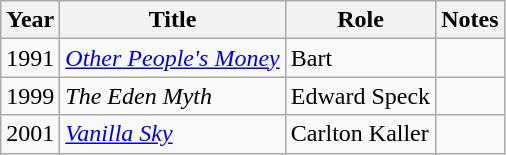<table class="wikitable sortable">
<tr>
<th>Year</th>
<th>Title</th>
<th>Role</th>
<th>Notes</th>
</tr>
<tr>
<td>1991</td>
<td><em><a href='#'>Other People's Money</a></em></td>
<td>Bart</td>
<td></td>
</tr>
<tr>
<td>1999</td>
<td><em>The Eden Myth</em></td>
<td>Edward Speck</td>
<td></td>
</tr>
<tr>
<td>2001</td>
<td><em><a href='#'>Vanilla Sky</a></em></td>
<td>Carlton Kaller</td>
<td></td>
</tr>
</table>
